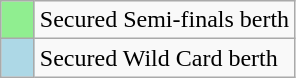<table class="wikitable">
<tr>
<td width=15 style="background-color:lightgreen;text-align:center;"></td>
<td>Secured Semi-finals berth</td>
</tr>
<tr>
<td width=15 style="background-color:lightblue;text-align:center;"></td>
<td>Secured Wild Card berth</td>
</tr>
</table>
